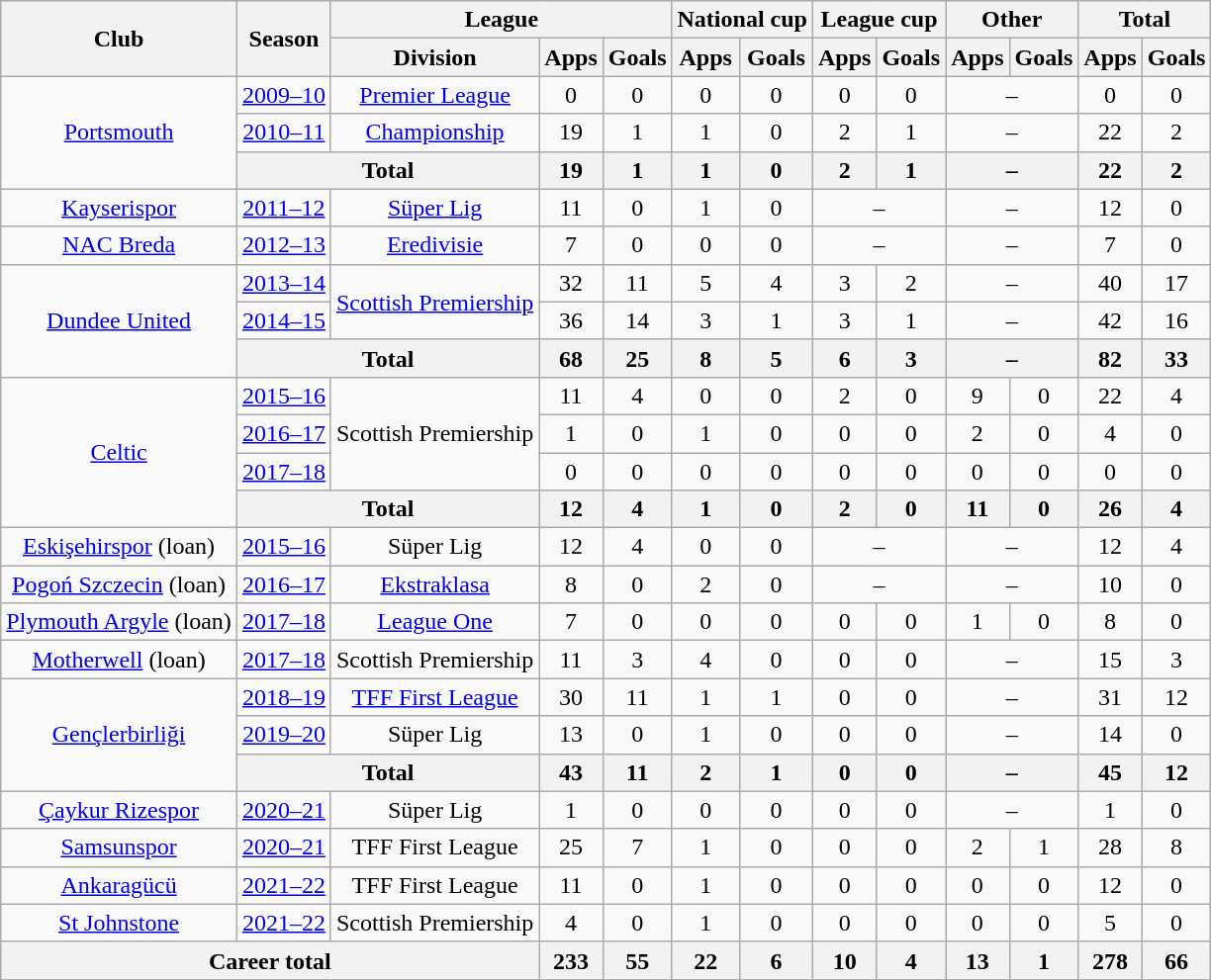<table class="wikitable" style="text-align: center">
<tr>
<th rowspan="2">Club</th>
<th rowspan="2">Season</th>
<th colspan="3">League</th>
<th colspan="2">National cup</th>
<th colspan="2">League cup</th>
<th colspan="2">Other</th>
<th colspan="2">Total</th>
</tr>
<tr>
<th>Division</th>
<th>Apps</th>
<th>Goals</th>
<th>Apps</th>
<th>Goals</th>
<th>Apps</th>
<th>Goals</th>
<th>Apps</th>
<th>Goals</th>
<th>Apps</th>
<th>Goals</th>
</tr>
<tr>
<td rowspan="3"><a href='#'>Portsmouth</a></td>
<td><a href='#'>2009–10</a></td>
<td><a href='#'>Premier League</a></td>
<td>0</td>
<td>0</td>
<td>0</td>
<td>0</td>
<td>0</td>
<td>0</td>
<td colspan="2">–</td>
<td>0</td>
<td>0</td>
</tr>
<tr>
<td><a href='#'>2010–11</a></td>
<td><a href='#'>Championship</a></td>
<td>19</td>
<td>1</td>
<td>1</td>
<td>0</td>
<td>2</td>
<td>1</td>
<td colspan="2">–</td>
<td>22</td>
<td>2</td>
</tr>
<tr>
<th colspan="2">Total</th>
<th>19</th>
<th>1</th>
<th>1</th>
<th>0</th>
<th>2</th>
<th>1</th>
<th colspan="2">–</th>
<th>22</th>
<th>2</th>
</tr>
<tr>
<td><a href='#'>Kayserispor</a></td>
<td><a href='#'>2011–12</a></td>
<td><a href='#'>Süper Lig</a></td>
<td>11</td>
<td>0</td>
<td>1</td>
<td>0</td>
<td colspan="2">–</td>
<td colspan="2">–</td>
<td>12</td>
<td>0</td>
</tr>
<tr>
<td><a href='#'>NAC Breda</a></td>
<td><a href='#'>2012–13</a></td>
<td><a href='#'>Eredivisie</a></td>
<td>7</td>
<td>0</td>
<td>0</td>
<td>0</td>
<td colspan="2">–</td>
<td colspan="2">–</td>
<td>7</td>
<td>0</td>
</tr>
<tr>
<td rowspan="3"><a href='#'>Dundee United</a></td>
<td><a href='#'>2013–14</a></td>
<td rowspan="2"><a href='#'>Scottish Premiership</a></td>
<td>32</td>
<td>11</td>
<td>5</td>
<td>4</td>
<td>3</td>
<td>2</td>
<td colspan="2">–</td>
<td>40</td>
<td>17</td>
</tr>
<tr>
<td><a href='#'>2014–15</a></td>
<td>36</td>
<td>14</td>
<td>3</td>
<td>1</td>
<td>3</td>
<td>1</td>
<td colspan="2">–</td>
<td>42</td>
<td>16</td>
</tr>
<tr>
<th colspan="2">Total</th>
<th>68</th>
<th>25</th>
<th>8</th>
<th>5</th>
<th>6</th>
<th>3</th>
<th colspan="2">–</th>
<th>82</th>
<th>33</th>
</tr>
<tr>
<td rowspan="4"><a href='#'>Celtic</a></td>
<td><a href='#'>2015–16</a></td>
<td rowspan="3">Scottish Premiership</td>
<td>11</td>
<td>4</td>
<td>0</td>
<td>0</td>
<td>2</td>
<td>0</td>
<td>9</td>
<td>0</td>
<td>22</td>
<td>4</td>
</tr>
<tr>
<td><a href='#'>2016–17</a></td>
<td>1</td>
<td>0</td>
<td>1</td>
<td>0</td>
<td>0</td>
<td>0</td>
<td>2</td>
<td>0</td>
<td>4</td>
<td>0</td>
</tr>
<tr>
<td><a href='#'>2017–18</a></td>
<td>0</td>
<td>0</td>
<td>0</td>
<td>0</td>
<td>0</td>
<td>0</td>
<td>0</td>
<td>0</td>
<td>0</td>
<td>0</td>
</tr>
<tr>
<th colspan="2">Total</th>
<th>12</th>
<th>4</th>
<th>1</th>
<th>0</th>
<th>2</th>
<th>0</th>
<th>11</th>
<th>0</th>
<th>26</th>
<th>4</th>
</tr>
<tr>
<td><a href='#'>Eskişehirspor</a> (loan)</td>
<td><a href='#'>2015–16</a></td>
<td>Süper Lig</td>
<td>12</td>
<td>4</td>
<td>0</td>
<td>0</td>
<td colspan="2">–</td>
<td colspan="2">–</td>
<td>12</td>
<td>4</td>
</tr>
<tr>
<td><a href='#'>Pogoń Szczecin</a> (loan)</td>
<td><a href='#'>2016–17</a></td>
<td><a href='#'>Ekstraklasa</a></td>
<td>8</td>
<td>0</td>
<td>2</td>
<td>0</td>
<td colspan="2">–</td>
<td colspan="2">–</td>
<td>10</td>
<td>0</td>
</tr>
<tr>
<td><a href='#'>Plymouth Argyle</a> (loan)</td>
<td><a href='#'>2017–18</a></td>
<td><a href='#'>League One</a></td>
<td>7</td>
<td>0</td>
<td>0</td>
<td>0</td>
<td>0</td>
<td>0</td>
<td>1</td>
<td>0</td>
<td>8</td>
<td>0</td>
</tr>
<tr>
<td><a href='#'>Motherwell</a> (loan)</td>
<td><a href='#'>2017–18</a></td>
<td>Scottish Premiership</td>
<td>11</td>
<td>3</td>
<td>4</td>
<td>0</td>
<td>0</td>
<td>0</td>
<td colspan="2">–</td>
<td>15</td>
<td>3</td>
</tr>
<tr>
<td rowspan="3"><a href='#'>Gençlerbirliği</a></td>
<td><a href='#'>2018–19</a></td>
<td><a href='#'>TFF First League</a></td>
<td>30</td>
<td>11</td>
<td>1</td>
<td>1</td>
<td>0</td>
<td>0</td>
<td colspan="2">–</td>
<td>31</td>
<td>12</td>
</tr>
<tr>
<td><a href='#'>2019–20</a></td>
<td>Süper Lig</td>
<td>13</td>
<td>0</td>
<td>1</td>
<td>0</td>
<td>0</td>
<td>0</td>
<td colspan="2">–</td>
<td>14</td>
<td>0</td>
</tr>
<tr>
<th colspan="2">Total</th>
<th>43</th>
<th>11</th>
<th>2</th>
<th>1</th>
<th>0</th>
<th>0</th>
<th colspan="2">–</th>
<th>45</th>
<th>12</th>
</tr>
<tr>
<td><a href='#'>Çaykur Rizespor</a></td>
<td><a href='#'>2020–21</a></td>
<td>Süper Lig</td>
<td>1</td>
<td>0</td>
<td>0</td>
<td>0</td>
<td>0</td>
<td>0</td>
<td colspan="2">–</td>
<td>1</td>
<td>0</td>
</tr>
<tr>
<td><a href='#'>Samsunspor</a></td>
<td><a href='#'>2020–21</a></td>
<td>TFF First League</td>
<td>25</td>
<td>7</td>
<td>1</td>
<td>0</td>
<td>0</td>
<td>0</td>
<td>2</td>
<td>1</td>
<td>28</td>
<td>8</td>
</tr>
<tr>
<td><a href='#'>Ankaragücü</a></td>
<td><a href='#'>2021–22</a></td>
<td>TFF First League</td>
<td>11</td>
<td>0</td>
<td>1</td>
<td>0</td>
<td>0</td>
<td>0</td>
<td>0</td>
<td>0</td>
<td>12</td>
<td>0</td>
</tr>
<tr>
<td><a href='#'>St Johnstone</a></td>
<td><a href='#'>2021–22</a></td>
<td>Scottish Premiership</td>
<td>4</td>
<td>0</td>
<td>1</td>
<td>0</td>
<td>0</td>
<td>0</td>
<td>0</td>
<td>0</td>
<td>5</td>
<td>0</td>
</tr>
<tr>
<th colspan="3">Career total</th>
<th>233</th>
<th>55</th>
<th>22</th>
<th>6</th>
<th>10</th>
<th>4</th>
<th>13</th>
<th>1</th>
<th>278</th>
<th>66</th>
</tr>
</table>
